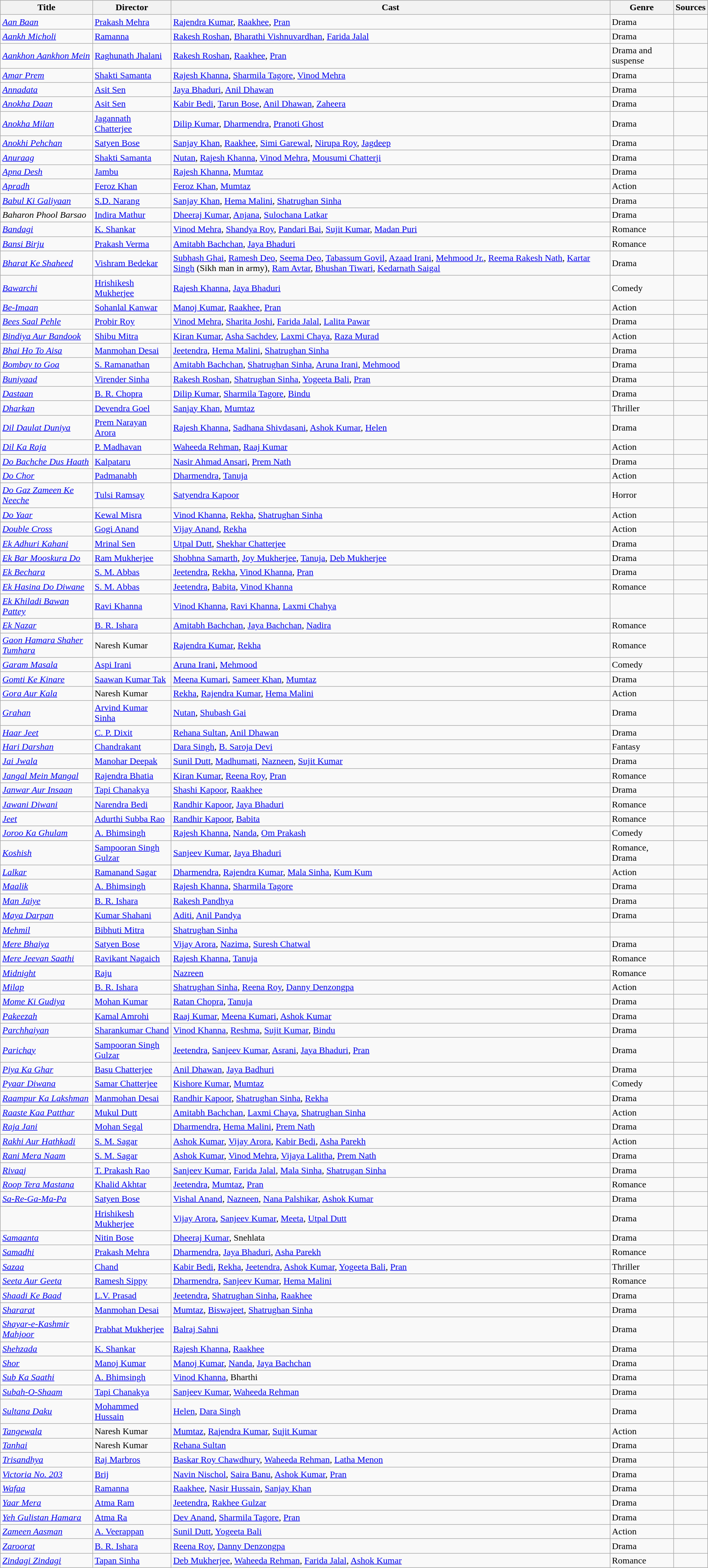<table class="wikitable">
<tr>
<th>Title</th>
<th>Director</th>
<th>Cast</th>
<th>Genre</th>
<th>Sources</th>
</tr>
<tr>
<td><em><a href='#'>Aan Baan</a></em></td>
<td><a href='#'>Prakash Mehra</a></td>
<td><a href='#'>Rajendra Kumar</a>, <a href='#'>Raakhee</a>, <a href='#'>Pran</a></td>
<td>Drama</td>
<td></td>
</tr>
<tr>
<td><em><a href='#'>Aankh Micholi</a></em></td>
<td><a href='#'>Ramanna</a></td>
<td><a href='#'>Rakesh Roshan</a>, <a href='#'>Bharathi Vishnuvardhan</a>, <a href='#'>Farida Jalal</a></td>
<td>Drama</td>
<td></td>
</tr>
<tr>
<td><em><a href='#'>Aankhon Aankhon Mein</a></em></td>
<td><a href='#'>Raghunath Jhalani</a></td>
<td><a href='#'>Rakesh Roshan</a>, <a href='#'>Raakhee</a>, <a href='#'>Pran</a></td>
<td>Drama and suspense</td>
<td></td>
</tr>
<tr>
<td><em><a href='#'>Amar Prem</a></em></td>
<td><a href='#'>Shakti Samanta</a></td>
<td><a href='#'>Rajesh Khanna</a>, <a href='#'>Sharmila Tagore</a>, <a href='#'>Vinod Mehra</a></td>
<td>Drama</td>
<td></td>
</tr>
<tr>
<td><em><a href='#'>Annadata</a></em></td>
<td><a href='#'>Asit Sen</a></td>
<td><a href='#'>Jaya Bhaduri</a>, <a href='#'>Anil Dhawan</a></td>
<td>Drama</td>
<td></td>
</tr>
<tr>
<td><em><a href='#'>Anokha Daan</a></em></td>
<td><a href='#'>Asit Sen</a></td>
<td><a href='#'>Kabir Bedi</a>, <a href='#'>Tarun Bose</a>, <a href='#'>Anil Dhawan</a>, <a href='#'>Zaheera</a></td>
<td>Drama</td>
<td></td>
</tr>
<tr>
<td><em><a href='#'>Anokha Milan</a></em></td>
<td><a href='#'>Jagannath Chatterjee</a></td>
<td><a href='#'>Dilip Kumar</a>, <a href='#'>Dharmendra</a>, <a href='#'>Pranoti Ghost</a></td>
<td>Drama</td>
<td></td>
</tr>
<tr>
<td><em><a href='#'>Anokhi Pehchan</a></em></td>
<td><a href='#'>Satyen Bose</a></td>
<td><a href='#'>Sanjay Khan</a>, <a href='#'>Raakhee</a>, <a href='#'>Simi  Garewal</a>, <a href='#'>Nirupa Roy</a>, <a href='#'>Jagdeep</a></td>
<td>Drama</td>
<td></td>
</tr>
<tr>
<td><em><a href='#'>Anuraag</a></em></td>
<td><a href='#'>Shakti Samanta</a></td>
<td><a href='#'>Nutan</a>, <a href='#'>Rajesh Khanna</a>, <a href='#'>Vinod Mehra</a>, <a href='#'>Mousumi Chatterji</a></td>
<td>Drama</td>
<td></td>
</tr>
<tr>
<td><em><a href='#'>Apna Desh</a></em></td>
<td><a href='#'>Jambu</a></td>
<td><a href='#'>Rajesh Khanna</a>, <a href='#'>Mumtaz</a></td>
<td>Drama</td>
<td></td>
</tr>
<tr>
<td><em><a href='#'>Apradh</a></em></td>
<td><a href='#'>Feroz Khan</a></td>
<td><a href='#'>Feroz Khan</a>, <a href='#'>Mumtaz</a></td>
<td>Action</td>
<td></td>
</tr>
<tr>
<td><em><a href='#'>Babul Ki Galiyaan</a></em></td>
<td><a href='#'>S.D. Narang</a></td>
<td><a href='#'>Sanjay Khan</a>, <a href='#'>Hema Malini</a>, <a href='#'>Shatrughan Sinha</a></td>
<td>Drama</td>
<td></td>
</tr>
<tr>
<td><em>Baharon Phool Barsao</em></td>
<td><a href='#'>Indira Mathur</a></td>
<td><a href='#'>Dheeraj Kumar</a>, <a href='#'>Anjana</a>, <a href='#'>Sulochana Latkar</a></td>
<td>Drama</td>
<td></td>
</tr>
<tr>
<td><em><a href='#'>Bandagi</a></em></td>
<td><a href='#'>K. Shankar</a></td>
<td><a href='#'>Vinod Mehra</a>, <a href='#'>Shandya Roy</a>, <a href='#'>Pandari Bai</a>, <a href='#'>Sujit Kumar</a>, <a href='#'>Madan Puri</a></td>
<td>Romance</td>
<td></td>
</tr>
<tr>
<td><em><a href='#'>Bansi Birju</a></em></td>
<td><a href='#'>Prakash Verma</a></td>
<td><a href='#'>Amitabh Bachchan</a>, <a href='#'>Jaya Bhaduri</a></td>
<td>Romance</td>
<td></td>
</tr>
<tr>
<td><em><a href='#'>Bharat Ke Shaheed</a></em></td>
<td><a href='#'>Vishram Bedekar</a></td>
<td><a href='#'>Subhash Ghai</a>, <a href='#'>Ramesh Deo</a>, <a href='#'>Seema Deo</a>, <a href='#'>Tabassum Govil</a>, <a href='#'>Azaad Irani</a>, <a href='#'>Mehmood Jr.</a>, <a href='#'>Reema Rakesh Nath</a>, <a href='#'>Kartar Singh</a> (Sikh man in army), <a href='#'>Ram Avtar</a>, <a href='#'>Bhushan Tiwari</a>, <a href='#'>Kedarnath Saigal</a></td>
<td>Drama</td>
<td></td>
</tr>
<tr>
<td><em><a href='#'>Bawarchi</a></em></td>
<td><a href='#'>Hrishikesh Mukherjee</a></td>
<td><a href='#'>Rajesh Khanna</a>, <a href='#'>Jaya Bhaduri</a></td>
<td>Comedy</td>
<td></td>
</tr>
<tr>
<td><em><a href='#'>Be-Imaan</a></em></td>
<td><a href='#'>Sohanlal Kanwar</a></td>
<td><a href='#'>Manoj Kumar</a>, <a href='#'>Raakhee</a>, <a href='#'>Pran</a></td>
<td>Action</td>
<td></td>
</tr>
<tr>
<td><em><a href='#'>Bees Saal Pehle</a></em></td>
<td><a href='#'>Probir Roy</a></td>
<td><a href='#'>Vinod Mehra</a>, <a href='#'>Sharita Joshi</a>, <a href='#'>Farida Jalal</a>, <a href='#'>Lalita Pawar</a></td>
<td>Drama</td>
<td></td>
</tr>
<tr>
<td><em><a href='#'>Bindiya Aur Bandook</a></em></td>
<td><a href='#'>Shibu Mitra</a></td>
<td><a href='#'>Kiran Kumar</a>, <a href='#'>Asha Sachdev</a>, <a href='#'>Laxmi Chaya</a>, <a href='#'>Raza Murad</a></td>
<td>Action</td>
<td></td>
</tr>
<tr>
<td><em><a href='#'>Bhai Ho To Aisa</a></em></td>
<td><a href='#'>Manmohan Desai</a></td>
<td><a href='#'>Jeetendra</a>, <a href='#'>Hema Malini</a>, <a href='#'>Shatrughan Sinha</a></td>
<td>Drama</td>
<td></td>
</tr>
<tr>
<td><em><a href='#'>Bombay to Goa</a></em></td>
<td><a href='#'>S. Ramanathan</a></td>
<td><a href='#'>Amitabh Bachchan</a>, <a href='#'>Shatrughan Sinha</a>, <a href='#'>Aruna Irani</a>, <a href='#'>Mehmood</a></td>
<td>Drama</td>
<td></td>
</tr>
<tr>
<td><em><a href='#'>Buniyaad</a></em></td>
<td><a href='#'>Virender Sinha</a></td>
<td><a href='#'>Rakesh Roshan</a>, <a href='#'>Shatrughan Sinha</a>, <a href='#'>Yogeeta Bali</a>, <a href='#'>Pran</a></td>
<td>Drama</td>
<td></td>
</tr>
<tr>
<td><em><a href='#'>Dastaan</a></em></td>
<td><a href='#'>B. R. Chopra</a></td>
<td><a href='#'>Dilip Kumar</a>, <a href='#'>Sharmila Tagore</a>, <a href='#'>Bindu</a></td>
<td>Drama</td>
<td></td>
</tr>
<tr>
<td><em><a href='#'>Dharkan</a></em></td>
<td><a href='#'>Devendra Goel</a></td>
<td><a href='#'>Sanjay Khan</a>, <a href='#'>Mumtaz</a></td>
<td>Thriller</td>
<td></td>
</tr>
<tr>
<td><em><a href='#'>Dil Daulat Duniya</a></em></td>
<td><a href='#'>Prem Narayan Arora</a></td>
<td><a href='#'>Rajesh Khanna</a>, <a href='#'>Sadhana Shivdasani</a>, <a href='#'>Ashok Kumar</a>, <a href='#'>Helen</a></td>
<td>Drama</td>
<td></td>
</tr>
<tr>
<td><em><a href='#'>Dil Ka Raja</a></em></td>
<td><a href='#'>P. Madhavan</a></td>
<td><a href='#'>Waheeda Rehman</a>, <a href='#'>Raaj Kumar</a></td>
<td>Action</td>
<td></td>
</tr>
<tr>
<td><em><a href='#'>Do Bachche Dus Haath</a></em></td>
<td><a href='#'>Kalpataru</a></td>
<td><a href='#'>Nasir Ahmad Ansari</a>, <a href='#'>Prem Nath</a></td>
<td>Drama</td>
<td></td>
</tr>
<tr>
<td><em><a href='#'>Do Chor</a></em></td>
<td><a href='#'>Padmanabh</a></td>
<td><a href='#'>Dharmendra</a>, <a href='#'>Tanuja</a></td>
<td>Action</td>
<td></td>
</tr>
<tr>
<td><em><a href='#'>Do Gaz Zameen Ke Neeche</a></em></td>
<td><a href='#'>Tulsi Ramsay</a></td>
<td><a href='#'>Satyendra Kapoor</a></td>
<td>Horror</td>
<td></td>
</tr>
<tr>
<td><em><a href='#'>Do Yaar</a></em></td>
<td><a href='#'>Kewal Misra</a></td>
<td><a href='#'>Vinod Khanna</a>, <a href='#'>Rekha</a>, <a href='#'>Shatrughan Sinha</a></td>
<td>Action</td>
<td></td>
</tr>
<tr>
<td><em><a href='#'>Double Cross</a></em></td>
<td><a href='#'>Gogi Anand</a></td>
<td><a href='#'>Vijay Anand</a>, <a href='#'>Rekha</a></td>
<td>Action</td>
<td></td>
</tr>
<tr>
<td><em><a href='#'>Ek Adhuri Kahani</a></em></td>
<td><a href='#'>Mrinal Sen</a></td>
<td><a href='#'>Utpal Dutt</a>, <a href='#'>Shekhar Chatterjee</a></td>
<td>Drama</td>
<td></td>
</tr>
<tr>
<td><em><a href='#'>Ek Bar Mooskura Do</a></em></td>
<td><a href='#'>Ram Mukherjee</a></td>
<td><a href='#'>Shobhna Samarth</a>, <a href='#'>Joy Mukherjee</a>, <a href='#'>Tanuja</a>, <a href='#'>Deb Mukherjee</a></td>
<td>Drama</td>
<td></td>
</tr>
<tr>
<td><em><a href='#'>Ek Bechara</a></em></td>
<td><a href='#'>S. M. Abbas</a></td>
<td><a href='#'>Jeetendra</a>, <a href='#'>Rekha</a>, <a href='#'>Vinod Khanna</a>, <a href='#'>Pran</a></td>
<td>Drama</td>
<td></td>
</tr>
<tr>
<td><em><a href='#'>Ek Hasina Do Diwane</a></em></td>
<td><a href='#'>S. M. Abbas</a></td>
<td><a href='#'>Jeetendra</a>, <a href='#'>Babita</a>, <a href='#'>Vinod Khanna</a></td>
<td>Romance</td>
<td></td>
</tr>
<tr>
<td><em><a href='#'>Ek Khiladi Bawan Pattey</a></em></td>
<td><a href='#'>Ravi Khanna</a></td>
<td><a href='#'>Vinod Khanna</a>, <a href='#'>Ravi Khanna</a>, <a href='#'>Laxmi Chahya</a></td>
<td></td>
<td></td>
</tr>
<tr>
<td><em><a href='#'>Ek Nazar</a></em></td>
<td><a href='#'>B. R. Ishara</a></td>
<td><a href='#'>Amitabh Bachchan</a>, <a href='#'>Jaya Bachchan</a>, <a href='#'>Nadira</a></td>
<td>Romance</td>
<td></td>
</tr>
<tr>
<td><em><a href='#'>Gaon Hamara Shaher Tumhara</a></em></td>
<td>Naresh Kumar</td>
<td><a href='#'>Rajendra Kumar</a>, <a href='#'>Rekha</a></td>
<td>Romance</td>
<td></td>
</tr>
<tr>
<td><em><a href='#'>Garam Masala</a></em></td>
<td><a href='#'>Aspi Irani</a></td>
<td><a href='#'>Aruna Irani</a>, <a href='#'>Mehmood</a></td>
<td>Comedy</td>
<td></td>
</tr>
<tr>
<td><em><a href='#'>Gomti Ke Kinare</a></em></td>
<td><a href='#'>Saawan Kumar Tak</a></td>
<td><a href='#'>Meena Kumari</a>, <a href='#'>Sameer Khan</a>, <a href='#'>Mumtaz</a></td>
<td>Drama</td>
<td></td>
</tr>
<tr>
<td><em><a href='#'>Gora Aur Kala</a></em></td>
<td>Naresh Kumar</td>
<td><a href='#'>Rekha</a>, <a href='#'>Rajendra Kumar</a>, <a href='#'>Hema Malini</a></td>
<td>Action</td>
<td></td>
</tr>
<tr>
<td><em><a href='#'>Grahan</a></em></td>
<td><a href='#'>Arvind Kumar Sinha</a></td>
<td><a href='#'>Nutan</a>, <a href='#'>Shubash Gai</a></td>
<td>Drama</td>
<td></td>
</tr>
<tr>
<td><em><a href='#'>Haar Jeet</a></em></td>
<td><a href='#'>C. P. Dixit</a></td>
<td><a href='#'>Rehana Sultan</a>, <a href='#'>Anil Dhawan</a></td>
<td>Drama</td>
<td></td>
</tr>
<tr>
<td><em><a href='#'>Hari Darshan</a></em></td>
<td><a href='#'>Chandrakant</a></td>
<td><a href='#'>Dara Singh</a>, <a href='#'>B. Saroja Devi</a></td>
<td>Fantasy</td>
<td></td>
</tr>
<tr>
<td><em><a href='#'>Jai Jwala</a></em></td>
<td><a href='#'>Manohar Deepak</a></td>
<td><a href='#'>Sunil Dutt</a>, <a href='#'>Madhumati</a>, <a href='#'>Nazneen</a>, <a href='#'>Sujit Kumar</a></td>
<td>Drama</td>
<td></td>
</tr>
<tr>
<td><em><a href='#'>Jangal Mein Mangal</a></em></td>
<td><a href='#'>Rajendra Bhatia</a></td>
<td><a href='#'>Kiran Kumar</a>, <a href='#'>Reena Roy</a>, <a href='#'>Pran</a></td>
<td>Romance</td>
<td></td>
</tr>
<tr>
<td><em><a href='#'>Janwar Aur Insaan</a></em></td>
<td><a href='#'>Tapi Chanakya</a></td>
<td><a href='#'>Shashi Kapoor</a>, <a href='#'>Raakhee</a></td>
<td>Drama</td>
<td></td>
</tr>
<tr>
<td><em><a href='#'>Jawani Diwani</a></em></td>
<td><a href='#'>Narendra Bedi</a></td>
<td><a href='#'>Randhir Kapoor</a>, <a href='#'>Jaya Bhaduri</a></td>
<td>Romance</td>
<td></td>
</tr>
<tr>
<td><em><a href='#'>Jeet</a></em></td>
<td><a href='#'>Adurthi Subba Rao</a></td>
<td><a href='#'>Randhir Kapoor</a>, <a href='#'>Babita</a></td>
<td>Romance</td>
<td></td>
</tr>
<tr>
<td><em><a href='#'>Joroo Ka Ghulam</a></em></td>
<td><a href='#'>A. Bhimsingh</a></td>
<td><a href='#'>Rajesh Khanna</a>, <a href='#'>Nanda</a>, <a href='#'>Om Prakash</a></td>
<td>Comedy</td>
<td></td>
</tr>
<tr>
<td><em><a href='#'>Koshish</a></em></td>
<td><a href='#'>Sampooran Singh Gulzar</a></td>
<td><a href='#'>Sanjeev Kumar</a>, <a href='#'>Jaya Bhaduri</a></td>
<td>Romance, Drama</td>
<td></td>
</tr>
<tr>
<td><em><a href='#'>Lalkar</a></em></td>
<td><a href='#'>Ramanand Sagar</a></td>
<td><a href='#'>Dharmendra</a>, <a href='#'>Rajendra Kumar</a>, <a href='#'>Mala Sinha</a>, <a href='#'>Kum Kum</a></td>
<td>Action</td>
<td></td>
</tr>
<tr>
<td><em><a href='#'>Maalik</a></em></td>
<td><a href='#'>A. Bhimsingh</a></td>
<td><a href='#'>Rajesh Khanna</a>, <a href='#'>Sharmila Tagore</a></td>
<td>Drama</td>
<td></td>
</tr>
<tr>
<td><em><a href='#'>Man Jaiye</a></em></td>
<td><a href='#'>B. R. Ishara</a></td>
<td><a href='#'>Rakesh Pandhya</a></td>
<td>Drama</td>
<td></td>
</tr>
<tr>
<td><em><a href='#'>Maya Darpan</a></em></td>
<td><a href='#'>Kumar Shahani</a></td>
<td><a href='#'>Aditi</a>, <a href='#'>Anil Pandya</a></td>
<td>Drama</td>
<td></td>
</tr>
<tr>
<td><em><a href='#'>Mehmil</a></em></td>
<td><a href='#'>Bibhuti Mitra</a></td>
<td><a href='#'>Shatrughan Sinha</a></td>
<td></td>
<td></td>
</tr>
<tr>
<td><em><a href='#'>Mere Bhaiya</a></em></td>
<td><a href='#'>Satyen Bose</a></td>
<td><a href='#'>Vijay Arora</a>, <a href='#'>Nazima</a>, <a href='#'>Suresh Chatwal</a></td>
<td>Drama</td>
<td></td>
</tr>
<tr>
<td><em><a href='#'>Mere Jeevan Saathi</a></em></td>
<td><a href='#'>Ravikant Nagaich</a></td>
<td><a href='#'>Rajesh Khanna</a>, <a href='#'>Tanuja</a></td>
<td>Romance</td>
<td></td>
</tr>
<tr>
<td><em><a href='#'>Midnight</a></em></td>
<td><a href='#'>Raju</a></td>
<td><a href='#'>Nazreen</a></td>
<td>Romance</td>
<td></td>
</tr>
<tr>
<td><em><a href='#'>Milap</a></em></td>
<td><a href='#'>B. R. Ishara</a></td>
<td><a href='#'>Shatrughan Sinha</a>, <a href='#'>Reena Roy</a>, <a href='#'>Danny Denzongpa</a></td>
<td>Action</td>
<td></td>
</tr>
<tr>
<td><em><a href='#'>Mome Ki Gudiya</a></em></td>
<td><a href='#'>Mohan Kumar</a></td>
<td><a href='#'>Ratan Chopra</a>, <a href='#'>Tanuja</a></td>
<td>Drama</td>
<td></td>
</tr>
<tr>
<td><em><a href='#'>Pakeezah</a></em></td>
<td><a href='#'>Kamal Amrohi</a></td>
<td><a href='#'>Raaj Kumar</a>, <a href='#'>Meena Kumari</a>, <a href='#'>Ashok Kumar</a></td>
<td>Drama</td>
<td></td>
</tr>
<tr>
<td><em><a href='#'>Parchhaiyan</a></em></td>
<td><a href='#'>Sharankumar Chand</a></td>
<td><a href='#'>Vinod Khanna</a>, <a href='#'>Reshma</a>, <a href='#'>Sujit Kumar</a>, <a href='#'>Bindu</a></td>
<td>Drama</td>
<td></td>
</tr>
<tr>
<td><em><a href='#'>Parichay</a></em></td>
<td><a href='#'>Sampooran Singh Gulzar</a></td>
<td><a href='#'>Jeetendra</a>, <a href='#'>Sanjeev Kumar</a>, <a href='#'>Asrani</a>, <a href='#'>Jaya Bhaduri</a>, <a href='#'>Pran</a></td>
<td>Drama</td>
<td></td>
</tr>
<tr>
<td><em><a href='#'>Piya Ka Ghar</a></em></td>
<td><a href='#'>Basu Chatterjee</a></td>
<td><a href='#'>Anil Dhawan</a>, <a href='#'>Jaya Badhuri</a></td>
<td>Drama</td>
<td></td>
</tr>
<tr>
<td><em><a href='#'>Pyaar Diwana</a></em></td>
<td><a href='#'>Samar Chatterjee</a></td>
<td><a href='#'>Kishore Kumar</a>, <a href='#'>Mumtaz</a></td>
<td>Comedy</td>
<td></td>
</tr>
<tr>
<td><em><a href='#'>Raampur Ka Lakshman</a></em></td>
<td><a href='#'>Manmohan Desai</a></td>
<td><a href='#'>Randhir Kapoor</a>, <a href='#'>Shatrughan Sinha</a>, <a href='#'>Rekha</a></td>
<td>Drama</td>
<td></td>
</tr>
<tr>
<td><em><a href='#'>Raaste Kaa Patthar</a></em></td>
<td><a href='#'>Mukul Dutt</a></td>
<td><a href='#'>Amitabh Bachchan</a>, <a href='#'>Laxmi Chaya</a>,  <a href='#'>Shatrughan Sinha</a></td>
<td>Action</td>
<td></td>
</tr>
<tr>
<td><em><a href='#'>Raja Jani</a></em></td>
<td><a href='#'>Mohan Segal</a></td>
<td><a href='#'>Dharmendra</a>, <a href='#'>Hema Malini</a>, <a href='#'>Prem Nath</a></td>
<td>Drama</td>
<td></td>
</tr>
<tr>
<td><em><a href='#'>Rakhi Aur Hathkadi</a></em></td>
<td><a href='#'>S. M. Sagar</a></td>
<td><a href='#'>Ashok Kumar</a>, <a href='#'>Vijay Arora</a>, <a href='#'>Kabir Bedi</a>, <a href='#'>Asha Parekh</a></td>
<td>Action</td>
<td></td>
</tr>
<tr>
<td><em><a href='#'>Rani Mera Naam</a></em></td>
<td><a href='#'>S. M. Sagar</a></td>
<td><a href='#'>Ashok Kumar</a>, <a href='#'>Vinod Mehra</a>, <a href='#'>Vijaya Lalitha</a>, <a href='#'>Prem Nath</a></td>
<td>Drama</td>
<td></td>
</tr>
<tr>
<td><em><a href='#'>Rivaaj</a></em></td>
<td><a href='#'>T. Prakash Rao</a></td>
<td><a href='#'>Sanjeev Kumar</a>, <a href='#'>Farida Jalal</a>, <a href='#'>Mala Sinha</a>, <a href='#'>Shatrugan Sinha</a></td>
<td>Drama</td>
<td></td>
</tr>
<tr>
<td><em><a href='#'>Roop Tera Mastana</a></em></td>
<td><a href='#'>Khalid Akhtar</a></td>
<td><a href='#'>Jeetendra</a>, <a href='#'>Mumtaz</a>, <a href='#'>Pran</a></td>
<td>Romance</td>
<td></td>
</tr>
<tr>
<td><em><a href='#'>Sa-Re-Ga-Ma-Pa</a></em></td>
<td><a href='#'>Satyen Bose</a></td>
<td><a href='#'>Vishal Anand</a>, <a href='#'>Nazneen</a>, <a href='#'>Nana Palshikar</a>, <a href='#'>Ashok Kumar</a></td>
<td>Drama</td>
<td></td>
</tr>
<tr>
<td></td>
<td><a href='#'>Hrishikesh Mukherjee</a></td>
<td><a href='#'>Vijay Arora</a>, <a href='#'>Sanjeev Kumar</a>, <a href='#'>Meeta</a>, <a href='#'>Utpal Dutt</a></td>
<td>Drama</td>
<td></td>
</tr>
<tr>
<td><em><a href='#'>Samaanta</a></em></td>
<td><a href='#'>Nitin Bose</a></td>
<td><a href='#'>Dheeraj Kumar</a>, Snehlata</td>
<td>Drama</td>
<td></td>
</tr>
<tr>
<td><em><a href='#'>Samadhi</a></em></td>
<td><a href='#'>Prakash Mehra</a></td>
<td><a href='#'>Dharmendra</a>, <a href='#'>Jaya Bhaduri</a>, <a href='#'>Asha Parekh</a></td>
<td>Romance</td>
<td></td>
</tr>
<tr>
<td><em><a href='#'>Sazaa</a></em></td>
<td><a href='#'>Chand</a></td>
<td><a href='#'>Kabir Bedi</a>, <a href='#'>Rekha</a>, <a href='#'>Jeetendra</a>, <a href='#'>Ashok Kumar</a>, <a href='#'>Yogeeta Bali</a>, <a href='#'>Pran</a></td>
<td>Thriller</td>
<td></td>
</tr>
<tr>
<td><em><a href='#'>Seeta Aur Geeta</a></em></td>
<td><a href='#'>Ramesh Sippy</a></td>
<td><a href='#'>Dharmendra</a>, <a href='#'>Sanjeev Kumar</a>, <a href='#'>Hema Malini</a></td>
<td>Romance</td>
<td></td>
</tr>
<tr>
<td><em><a href='#'>Shaadi Ke Baad</a></em></td>
<td><a href='#'>L.V. Prasad</a></td>
<td><a href='#'>Jeetendra</a>, <a href='#'>Shatrughan Sinha</a>, <a href='#'>Raakhee</a></td>
<td>Drama</td>
<td></td>
</tr>
<tr>
<td><em><a href='#'>Shararat</a></em></td>
<td><a href='#'>Manmohan Desai</a></td>
<td><a href='#'>Mumtaz</a>, <a href='#'>Biswajeet</a>, <a href='#'>Shatrughan Sinha</a></td>
<td>Drama</td>
<td></td>
</tr>
<tr>
<td><em><a href='#'>Shayar-e-Kashmir Mahjoor</a></em></td>
<td><a href='#'>Prabhat Mukherjee</a></td>
<td><a href='#'>Balraj Sahni</a></td>
<td>Drama</td>
<td></td>
</tr>
<tr>
<td><em><a href='#'>Shehzada</a></em></td>
<td><a href='#'>K. Shankar</a></td>
<td><a href='#'>Rajesh Khanna</a>, <a href='#'>Raakhee</a></td>
<td>Drama</td>
<td></td>
</tr>
<tr>
<td><em><a href='#'>Shor</a></em></td>
<td><a href='#'>Manoj Kumar</a></td>
<td><a href='#'>Manoj Kumar</a>, <a href='#'>Nanda</a>, <a href='#'>Jaya Bachchan</a></td>
<td>Drama</td>
<td></td>
</tr>
<tr>
<td><em><a href='#'>Sub Ka Saathi</a></em></td>
<td><a href='#'>A. Bhimsingh</a></td>
<td><a href='#'>Vinod Khanna</a>, Bharthi</td>
<td>Drama</td>
<td></td>
</tr>
<tr>
<td><em><a href='#'>Subah-O-Shaam</a></em></td>
<td><a href='#'>Tapi Chanakya</a></td>
<td><a href='#'>Sanjeev Kumar</a>, <a href='#'>Waheeda Rehman</a></td>
<td>Drama</td>
<td></td>
</tr>
<tr>
<td><em><a href='#'>Sultana Daku</a></em></td>
<td><a href='#'>Mohammed Hussain</a></td>
<td><a href='#'>Helen</a>, <a href='#'>Dara Singh</a></td>
<td>Drama</td>
<td></td>
</tr>
<tr>
<td><em><a href='#'>Tangewala</a></em></td>
<td>Naresh Kumar</td>
<td><a href='#'>Mumtaz</a>, <a href='#'>Rajendra Kumar</a>, <a href='#'>Sujit Kumar</a></td>
<td>Action</td>
<td></td>
</tr>
<tr>
<td><em><a href='#'>Tanhai</a></em></td>
<td>Naresh Kumar</td>
<td><a href='#'>Rehana Sultan</a></td>
<td>Drama</td>
<td></td>
</tr>
<tr>
<td><em><a href='#'>Trisandhya</a></em></td>
<td><a href='#'>Raj Marbros</a></td>
<td><a href='#'>Baskar Roy Chawdhury</a>, <a href='#'>Waheeda Rehman</a>, <a href='#'>Latha Menon</a></td>
<td>Drama</td>
<td></td>
</tr>
<tr>
<td><em><a href='#'>Victoria No. 203</a></em></td>
<td><a href='#'>Brij</a></td>
<td><a href='#'>Navin Nischol</a>, <a href='#'>Saira Banu</a>, <a href='#'>Ashok Kumar</a>, <a href='#'>Pran</a></td>
<td>Drama</td>
<td></td>
</tr>
<tr>
<td><em><a href='#'>Wafaa</a></em></td>
<td><a href='#'>Ramanna</a></td>
<td><a href='#'>Raakhee</a>, <a href='#'>Nasir Hussain</a>, <a href='#'>Sanjay Khan</a></td>
<td>Drama</td>
<td></td>
</tr>
<tr>
<td><em><a href='#'>Yaar Mera</a></em></td>
<td><a href='#'>Atma Ram</a></td>
<td><a href='#'>Jeetendra</a>, <a href='#'>Rakhee Gulzar</a></td>
<td>Drama</td>
<td></td>
</tr>
<tr>
<td><em><a href='#'>Yeh Gulistan Hamara</a></em></td>
<td><a href='#'>Atma Ra</a></td>
<td><a href='#'>Dev Anand</a>, <a href='#'>Sharmila Tagore</a>, <a href='#'>Pran</a></td>
<td>Drama</td>
<td></td>
</tr>
<tr>
<td><em><a href='#'>Zameen Aasman</a></em></td>
<td><a href='#'>A. Veerappan</a></td>
<td><a href='#'>Sunil Dutt</a>, <a href='#'>Yogeeta Bali</a></td>
<td>Action</td>
<td></td>
</tr>
<tr>
<td><em><a href='#'>Zaroorat</a></em></td>
<td><a href='#'>B. R. Ishara</a></td>
<td><a href='#'>Reena Roy</a>, <a href='#'>Danny Denzongpa</a></td>
<td>Drama</td>
<td></td>
</tr>
<tr>
<td><em><a href='#'>Zindagi Zindagi</a></em></td>
<td><a href='#'>Tapan Sinha</a></td>
<td><a href='#'>Deb Mukherjee</a>, <a href='#'>Waheeda Rehman</a>, <a href='#'>Farida Jalal</a>, <a href='#'>Ashok Kumar</a></td>
<td>Romance</td>
<td></td>
</tr>
</table>
